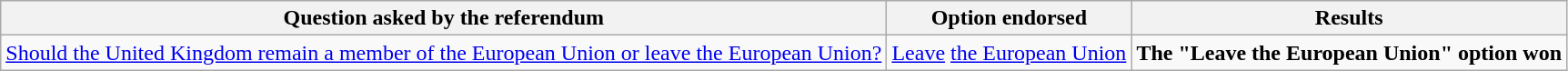<table class="wikitable sortable">
<tr>
<th bgcolor="teal">Question asked by the referendum</th>
<th bgcolor="teal"><span>Option endorsed</span></th>
<th>Results</th>
</tr>
<tr>
<td> <a href='#'>Should the United Kingdom remain a member of the European Union or leave the European Union?</a></td>
<td><a href='#'>Leave</a> <a href='#'>the European Union</a></td>
<td><strong></strong> <strong>The "Leave the European Union" option won</strong></td>
</tr>
</table>
